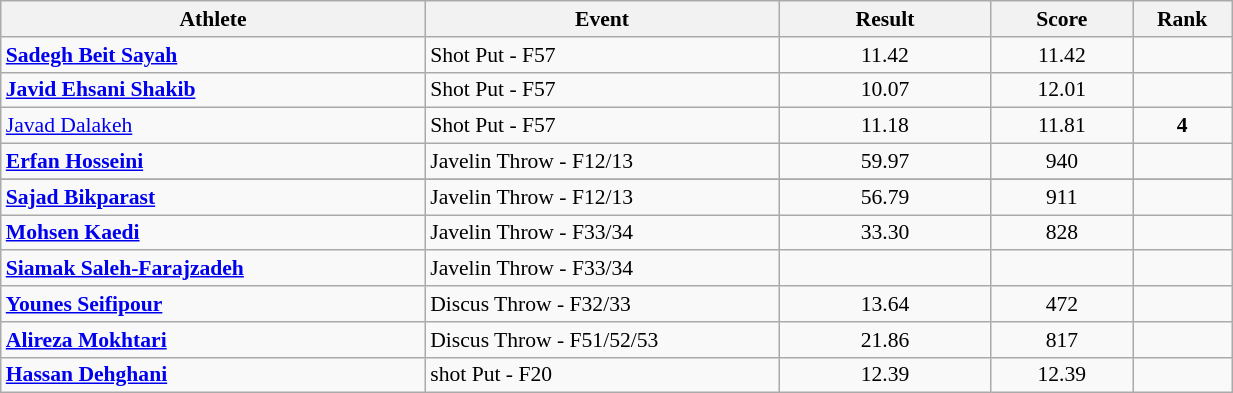<table class="wikitable" width="65%" style="text-align:center; font-size:90%">
<tr>
<th width="30%">Athlete</th>
<th width="25%">Event</th>
<th width="15%">Result</th>
<th width="10%">Score</th>
<th width="7%">Rank</th>
</tr>
<tr>
<td align="left"><strong><a href='#'>Sadegh Beit Sayah</a></strong></td>
<td align="left">Shot Put - F57</td>
<td>11.42</td>
<td>11.42</td>
<td></td>
</tr>
<tr>
<td align="left"><strong><a href='#'>Javid Ehsani Shakib</a></strong></td>
<td align="left">Shot Put - F57</td>
<td>10.07</td>
<td>12.01</td>
<td></td>
</tr>
<tr>
<td align="left"><a href='#'>Javad Dalakeh</a></td>
<td align="left">Shot Put - F57</td>
<td>11.18</td>
<td>11.81</td>
<td><strong>4</strong></td>
</tr>
<tr>
<td align="left"><strong><a href='#'>Erfan Hosseini</a></strong></td>
<td align="left">Javelin Throw - F12/13</td>
<td>59.97</td>
<td>940</td>
<td></td>
</tr>
<tr>
</tr>
<tr>
<td align="left"><strong><a href='#'>Sajad Bikparast</a></strong></td>
<td align="left">Javelin Throw - F12/13</td>
<td>56.79</td>
<td>911</td>
<td></td>
</tr>
<tr>
<td align="left"><strong><a href='#'>Mohsen Kaedi</a></strong></td>
<td align="left">Javelin Throw - F33/34</td>
<td>33.30</td>
<td>828</td>
<td></td>
</tr>
<tr>
<td align="left"><strong><a href='#'>Siamak Saleh-Farajzadeh</a></strong></td>
<td align="left">Javelin Throw - F33/34</td>
<td></td>
<td></td>
<td></td>
</tr>
<tr>
<td align="left"><strong><a href='#'>Younes Seifipour</a></strong></td>
<td align="left">Discus Throw - F32/33</td>
<td>13.64</td>
<td>472</td>
<td></td>
</tr>
<tr>
<td align="left"><strong><a href='#'>Alireza Mokhtari</a></strong></td>
<td align="left">Discus Throw - F51/52/53</td>
<td>21.86</td>
<td>817</td>
<td></td>
</tr>
<tr>
<td align="left"><strong><a href='#'>Hassan Dehghani</a></strong></td>
<td align="left">shot Put - F20</td>
<td>12.39</td>
<td>12.39</td>
<td></td>
</tr>
</table>
